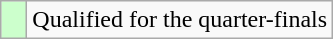<table class="wikitable">
<tr>
<td width=10px bgcolor="#ccffcc"></td>
<td>Qualified for the quarter-finals</td>
</tr>
</table>
